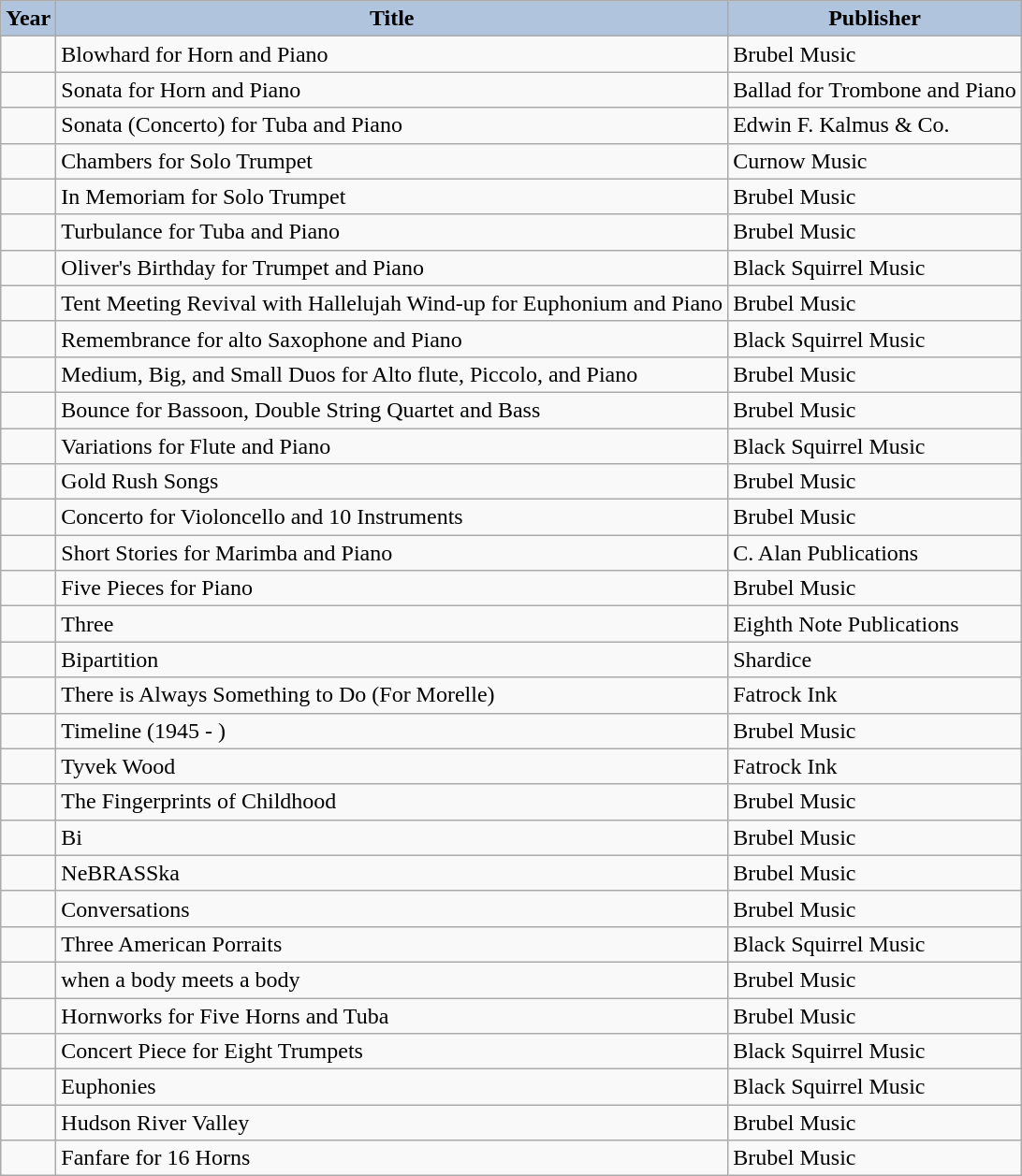<table class="wikitable">
<tr>
<th style="background:#B0C4DE;">Year</th>
<th style="background:#B0C4DE;">Title</th>
<th style="background:#B0C4DE;">Publisher</th>
</tr>
<tr>
<td></td>
<td>Blowhard for Horn and Piano</td>
<td>Brubel Music</td>
</tr>
<tr>
<td></td>
<td>Sonata for Horn and Piano</td>
<td>Ballad for Trombone and Piano</td>
</tr>
<tr>
<td></td>
<td>Sonata (Concerto) for Tuba and Piano</td>
<td>Edwin F. Kalmus & Co.</td>
</tr>
<tr>
<td></td>
<td>Chambers for Solo Trumpet</td>
<td>Curnow Music</td>
</tr>
<tr>
<td></td>
<td>In Memoriam for Solo Trumpet</td>
<td>Brubel Music</td>
</tr>
<tr>
<td></td>
<td>Turbulance for Tuba and Piano</td>
<td>Brubel Music</td>
</tr>
<tr>
<td></td>
<td>Oliver's Birthday for Trumpet and Piano</td>
<td>Black Squirrel Music</td>
</tr>
<tr>
<td></td>
<td>Tent Meeting Revival with Hallelujah Wind-up for Euphonium and Piano</td>
<td>Brubel Music</td>
</tr>
<tr>
<td></td>
<td>Remembrance for alto Saxophone and Piano</td>
<td>Black Squirrel Music</td>
</tr>
<tr>
<td></td>
<td>Medium, Big, and Small Duos for Alto flute, Piccolo, and Piano</td>
<td>Brubel Music</td>
</tr>
<tr>
<td></td>
<td>Bounce for Bassoon, Double String Quartet and Bass</td>
<td>Brubel Music</td>
</tr>
<tr>
<td></td>
<td>Variations for Flute and Piano</td>
<td>Black Squirrel Music</td>
</tr>
<tr>
<td></td>
<td>Gold Rush Songs</td>
<td>Brubel Music</td>
</tr>
<tr>
<td></td>
<td>Concerto for Violoncello and 10 Instruments</td>
<td>Brubel Music</td>
</tr>
<tr>
<td></td>
<td>Short Stories for Marimba and Piano</td>
<td>C. Alan Publications</td>
</tr>
<tr>
<td></td>
<td>Five Pieces for Piano</td>
<td>Brubel Music</td>
</tr>
<tr>
<td></td>
<td>Three</td>
<td>Eighth Note Publications</td>
</tr>
<tr>
<td></td>
<td>Bipartition</td>
<td>Shardice</td>
</tr>
<tr>
<td></td>
<td>There is Always Something to Do (For Morelle)</td>
<td>Fatrock Ink</td>
</tr>
<tr>
<td></td>
<td>Timeline (1945 - )</td>
<td>Brubel Music</td>
</tr>
<tr>
<td></td>
<td>Tyvek Wood</td>
<td>Fatrock Ink</td>
</tr>
<tr>
<td></td>
<td>The Fingerprints of Childhood</td>
<td>Brubel Music</td>
</tr>
<tr>
<td></td>
<td>Bi</td>
<td>Brubel Music</td>
</tr>
<tr>
<td></td>
<td>NeBRASSka</td>
<td>Brubel Music</td>
</tr>
<tr>
<td></td>
<td>Conversations</td>
<td>Brubel Music</td>
</tr>
<tr>
<td></td>
<td>Three American Porraits</td>
<td>Black Squirrel Music</td>
</tr>
<tr>
<td></td>
<td>when a body meets a body</td>
<td>Brubel Music</td>
</tr>
<tr>
<td></td>
<td>Hornworks for Five Horns and Tuba</td>
<td>Brubel Music</td>
</tr>
<tr>
<td></td>
<td>Concert Piece for Eight Trumpets</td>
<td>Black Squirrel Music</td>
</tr>
<tr>
<td></td>
<td>Euphonies</td>
<td>Black Squirrel Music</td>
</tr>
<tr>
<td></td>
<td>Hudson River Valley</td>
<td>Brubel Music</td>
</tr>
<tr>
<td></td>
<td>Fanfare for 16 Horns</td>
<td>Brubel Music</td>
</tr>
</table>
